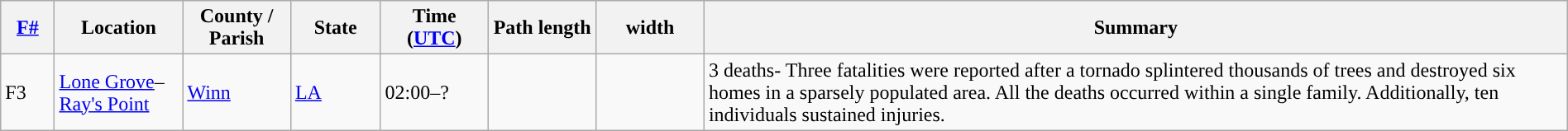<table class="wikitable sortable" style="width:100%;">
<tr>
<th scope="col"  style="width:3%; text-align:center;"><a href='#'>F#</a></th>
<th scope="col"  style="width:7%; text-align:center;" class="unsortable">Location</th>
<th scope="col"  style="width:6%; text-align:center;" class="unsortable">County / Parish</th>
<th scope="col"  style="width:5%; text-align:center;">State</th>
<th scope="col"  style="width:6%; text-align:center;">Time (<a href='#'>UTC</a>)</th>
<th scope="col"  style="width:6%; text-align:center;">Path length</th>
<th scope="col"  style="width:6%; text-align:center;"> width</th>
<th scope="col" class="unsortable" style="width:48%; text-align:center;">Summary</th>
</tr>
<tr>
<td>F3</td>
<td><a href='#'>Lone Grove</a>–<a href='#'>Ray's Point</a></td>
<td><a href='#'>Winn</a></td>
<td><a href='#'>LA</a></td>
<td>02:00–?</td>
<td></td>
<td></td>
<td>3 deaths- Three fatalities were reported after a tornado splintered thousands of trees and destroyed six homes in a sparsely populated area. All the deaths occurred within a single family. Additionally, ten individuals sustained injuries.</td>
</tr>
</table>
